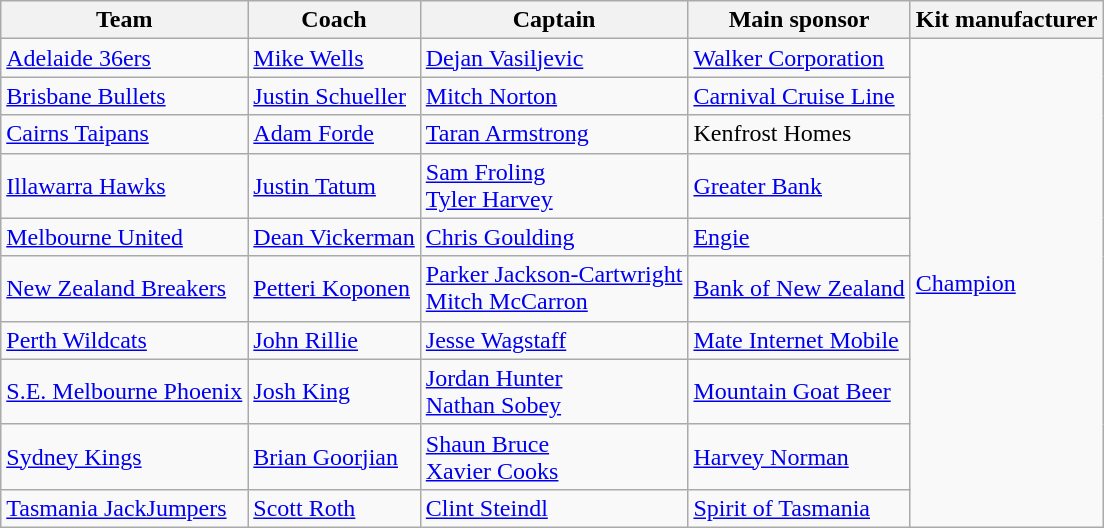<table class="wikitable sortable">
<tr>
<th>Team</th>
<th>Coach</th>
<th>Captain</th>
<th>Main sponsor</th>
<th>Kit manufacturer</th>
</tr>
<tr>
<td><a href='#'>Adelaide 36ers</a></td>
<td> <a href='#'>Mike Wells</a></td>
<td> <a href='#'>Dejan Vasiljevic</a></td>
<td><a href='#'>Walker Corporation</a></td>
<td rowspan="10"><a href='#'>Champion</a></td>
</tr>
<tr>
<td><a href='#'>Brisbane Bullets</a></td>
<td> <a href='#'>Justin Schueller</a></td>
<td> <a href='#'>Mitch Norton</a></td>
<td><a href='#'>Carnival Cruise Line</a></td>
</tr>
<tr>
<td><a href='#'>Cairns Taipans</a></td>
<td> <a href='#'>Adam Forde</a></td>
<td> <a href='#'>Taran Armstrong</a></td>
<td>Kenfrost Homes</td>
</tr>
<tr>
<td><a href='#'>Illawarra Hawks</a></td>
<td> <a href='#'>Justin Tatum</a></td>
<td> <a href='#'>Sam Froling</a><br> <a href='#'>Tyler Harvey</a></td>
<td><a href='#'>Greater Bank</a></td>
</tr>
<tr>
<td><a href='#'>Melbourne United</a></td>
<td> <a href='#'>Dean Vickerman</a></td>
<td> <a href='#'>Chris Goulding</a></td>
<td><a href='#'>Engie</a></td>
</tr>
<tr>
<td><a href='#'>New Zealand Breakers</a></td>
<td> <a href='#'>Petteri Koponen</a></td>
<td> <a href='#'>Parker Jackson-Cartwright</a><br> <a href='#'>Mitch McCarron</a></td>
<td><a href='#'>Bank of New Zealand</a></td>
</tr>
<tr>
<td><a href='#'>Perth Wildcats</a></td>
<td> <a href='#'>John Rillie</a></td>
<td> <a href='#'>Jesse Wagstaff</a></td>
<td><a href='#'>Mate Internet Mobile</a></td>
</tr>
<tr>
<td><a href='#'>S.E. Melbourne Phoenix</a></td>
<td> <a href='#'>Josh King</a></td>
<td> <a href='#'>Jordan Hunter</a><br> <a href='#'>Nathan Sobey</a></td>
<td><a href='#'>Mountain Goat Beer</a></td>
</tr>
<tr>
<td><a href='#'>Sydney Kings</a></td>
<td> <a href='#'>Brian Goorjian</a></td>
<td> <a href='#'>Shaun Bruce</a><br> <a href='#'>Xavier Cooks</a></td>
<td><a href='#'>Harvey Norman</a></td>
</tr>
<tr>
<td><a href='#'>Tasmania JackJumpers</a></td>
<td> <a href='#'>Scott Roth</a></td>
<td> <a href='#'>Clint Steindl</a></td>
<td><a href='#'>Spirit of Tasmania</a></td>
</tr>
</table>
